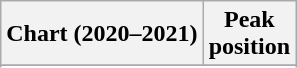<table class="wikitable sortable plainrowheaders" style="text-align:center">
<tr>
<th scope="col">Chart (2020–2021)</th>
<th scope="col">Peak<br> position</th>
</tr>
<tr>
</tr>
<tr>
</tr>
<tr>
</tr>
</table>
